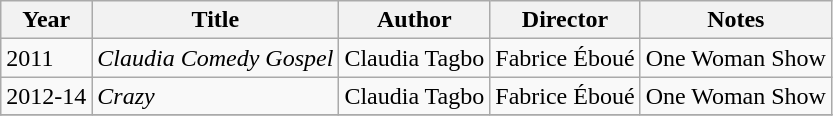<table class="wikitable">
<tr>
<th>Year</th>
<th>Title</th>
<th>Author</th>
<th>Director</th>
<th>Notes</th>
</tr>
<tr>
<td>2011</td>
<td><em>Claudia Comedy Gospel</em></td>
<td>Claudia Tagbo</td>
<td>Fabrice Éboué</td>
<td>One Woman Show</td>
</tr>
<tr>
<td>2012-14</td>
<td><em>Crazy</em></td>
<td>Claudia Tagbo</td>
<td>Fabrice Éboué</td>
<td>One Woman Show</td>
</tr>
<tr>
</tr>
</table>
